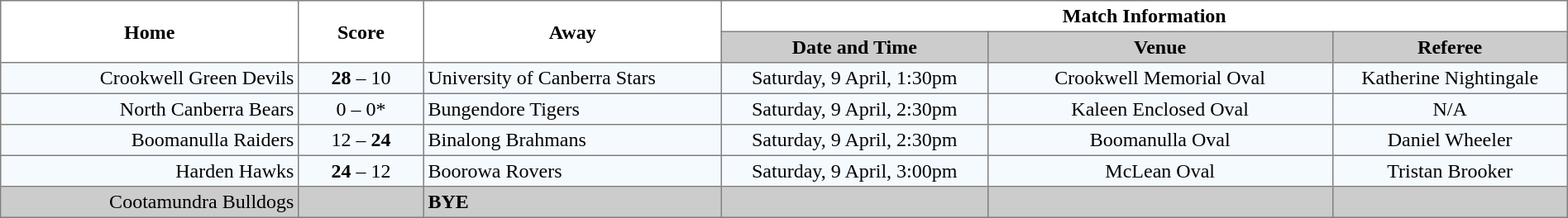<table border="1" cellpadding="3" cellspacing="0" width="100%" style="border-collapse:collapse;  text-align:center;">
<tr>
<th rowspan="2" width="19%">Home</th>
<th rowspan="2" width="8%">Score</th>
<th rowspan="2" width="19%">Away</th>
<th colspan="3">Match Information</th>
</tr>
<tr style="background:#CCCCCC">
<th width="17%">Date and Time</th>
<th width="22%">Venue</th>
<th width="50%">Referee</th>
</tr>
<tr style="text-align:center; background:#f5faff;">
<td align="right">Crookwell Green Devils </td>
<td><strong>28</strong> – 10</td>
<td align="left"> University of Canberra Stars</td>
<td>Saturday, 9 April, 1:30pm</td>
<td>Crookwell Memorial Oval</td>
<td>Katherine Nightingale</td>
</tr>
<tr style="text-align:center; background:#f5faff;">
<td align="right">North Canberra Bears </td>
<td>0 – 0*</td>
<td align="left"> Bungendore Tigers</td>
<td>Saturday, 9 April, 2:30pm</td>
<td>Kaleen Enclosed Oval</td>
<td>N/A</td>
</tr>
<tr style="text-align:center; background:#f5faff;">
<td align="right">Boomanulla Raiders </td>
<td>12 – <strong>24</strong></td>
<td align="left"> Binalong Brahmans</td>
<td>Saturday, 9 April, 2:30pm</td>
<td>Boomanulla Oval</td>
<td>Daniel Wheeler</td>
</tr>
<tr style="text-align:center; background:#f5faff;">
<td align="right">Harden Hawks </td>
<td><strong>24</strong> – 12</td>
<td align="left"> Boorowa Rovers</td>
<td>Saturday, 9 April, 3:00pm</td>
<td>McLean Oval</td>
<td>Tristan Brooker</td>
</tr>
<tr style="text-align:center; background:#CCCCCC;">
<td align="right">Cootamundra Bulldogs </td>
<td></td>
<td align="left"><strong>BYE</strong></td>
<td></td>
<td></td>
<td></td>
</tr>
</table>
